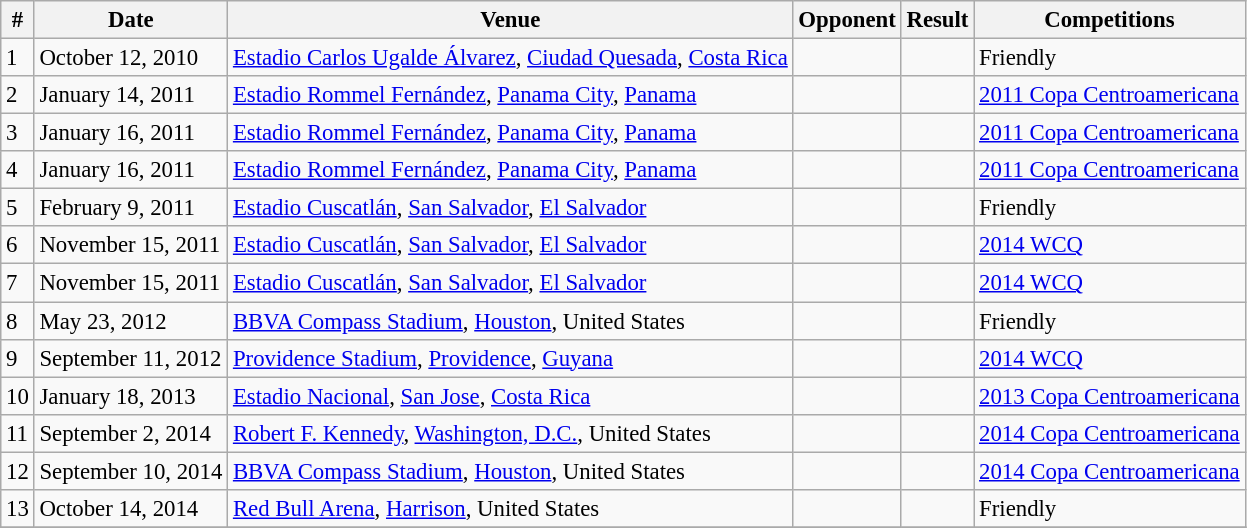<table class="wikitable" style="font-size: 95%;">
<tr>
<th>#</th>
<th>Date</th>
<th>Venue</th>
<th>Opponent</th>
<th>Result</th>
<th>Competitions</th>
</tr>
<tr>
<td>1</td>
<td>October 12, 2010</td>
<td><a href='#'>Estadio Carlos Ugalde Álvarez</a>, <a href='#'>Ciudad Quesada</a>, <a href='#'>Costa Rica</a></td>
<td></td>
<td></td>
<td>Friendly</td>
</tr>
<tr>
<td>2</td>
<td>January 14, 2011</td>
<td><a href='#'>Estadio Rommel Fernández</a>, <a href='#'>Panama City</a>, <a href='#'>Panama</a></td>
<td></td>
<td></td>
<td><a href='#'>2011 Copa Centroamericana</a></td>
</tr>
<tr>
<td>3</td>
<td>January 16, 2011</td>
<td><a href='#'>Estadio Rommel Fernández</a>, <a href='#'>Panama City</a>, <a href='#'>Panama</a></td>
<td></td>
<td></td>
<td><a href='#'>2011 Copa Centroamericana</a></td>
</tr>
<tr>
<td>4</td>
<td>January 16, 2011</td>
<td><a href='#'>Estadio Rommel Fernández</a>, <a href='#'>Panama City</a>, <a href='#'>Panama</a></td>
<td></td>
<td></td>
<td><a href='#'>2011 Copa Centroamericana</a></td>
</tr>
<tr>
<td>5</td>
<td>February 9, 2011</td>
<td><a href='#'>Estadio Cuscatlán</a>, <a href='#'>San Salvador</a>, <a href='#'>El Salvador</a></td>
<td></td>
<td></td>
<td>Friendly</td>
</tr>
<tr>
<td>6</td>
<td>November 15, 2011</td>
<td><a href='#'>Estadio Cuscatlán</a>, <a href='#'>San Salvador</a>, <a href='#'>El Salvador</a></td>
<td></td>
<td></td>
<td><a href='#'>2014 WCQ</a></td>
</tr>
<tr>
<td>7</td>
<td>November 15, 2011</td>
<td><a href='#'>Estadio Cuscatlán</a>, <a href='#'>San Salvador</a>, <a href='#'>El Salvador</a></td>
<td></td>
<td></td>
<td><a href='#'>2014 WCQ</a></td>
</tr>
<tr>
<td>8</td>
<td>May 23, 2012</td>
<td><a href='#'>BBVA Compass Stadium</a>, <a href='#'>Houston</a>, United States</td>
<td></td>
<td></td>
<td>Friendly</td>
</tr>
<tr>
<td>9</td>
<td>September 11, 2012</td>
<td><a href='#'>Providence Stadium</a>, <a href='#'>Providence</a>, <a href='#'>Guyana</a></td>
<td></td>
<td></td>
<td><a href='#'>2014 WCQ</a></td>
</tr>
<tr>
<td>10</td>
<td>January 18, 2013</td>
<td><a href='#'>Estadio Nacional</a>, <a href='#'>San Jose</a>, <a href='#'>Costa Rica</a></td>
<td></td>
<td></td>
<td><a href='#'>2013 Copa Centroamericana</a></td>
</tr>
<tr>
<td>11</td>
<td>September 2, 2014</td>
<td><a href='#'>Robert F. Kennedy</a>, <a href='#'>Washington, D.C.</a>, United States</td>
<td></td>
<td></td>
<td><a href='#'>2014 Copa Centroamericana</a></td>
</tr>
<tr>
<td>12</td>
<td>September 10, 2014</td>
<td><a href='#'>BBVA Compass Stadium</a>, <a href='#'>Houston</a>, United States</td>
<td></td>
<td></td>
<td><a href='#'>2014 Copa Centroamericana</a></td>
</tr>
<tr>
<td>13</td>
<td>October 14, 2014</td>
<td><a href='#'>Red Bull Arena</a>, <a href='#'>Harrison</a>, United States</td>
<td></td>
<td></td>
<td>Friendly</td>
</tr>
<tr>
</tr>
</table>
